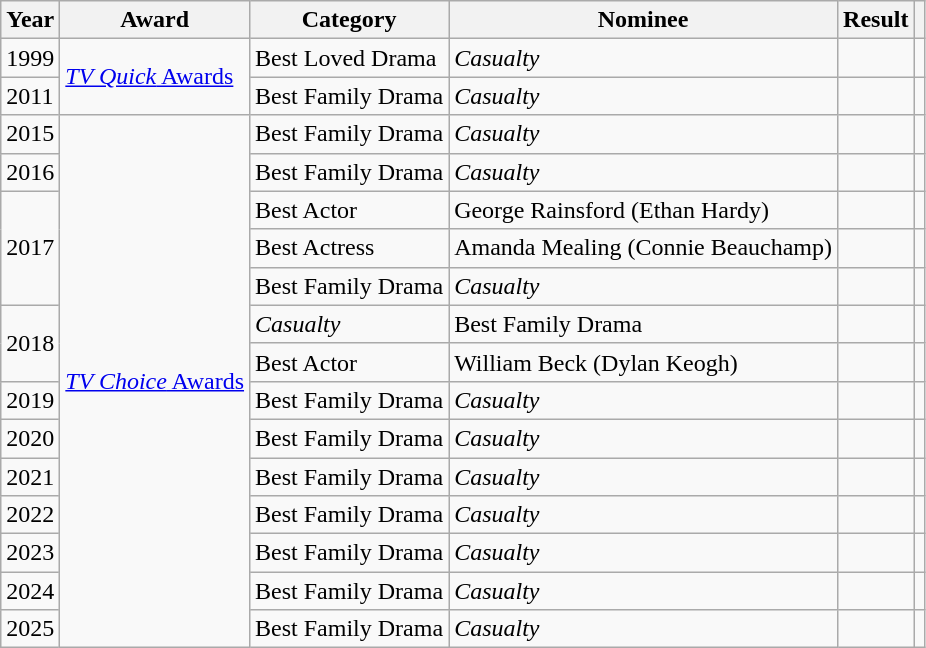<table class="wikitable">
<tr>
<th>Year</th>
<th>Award</th>
<th>Category</th>
<th>Nominee</th>
<th>Result</th>
<th></th>
</tr>
<tr>
<td>1999</td>
<td rowspan="2"><a href='#'><em>TV Quick</em> Awards</a></td>
<td>Best Loved Drama</td>
<td><em>Casualty</em></td>
<td></td>
<td align="center"></td>
</tr>
<tr>
<td>2011</td>
<td>Best Family Drama</td>
<td><em>Casualty</em></td>
<td></td>
<td align="center"></td>
</tr>
<tr>
<td>2015</td>
<td rowspan="14"><a href='#'><em>TV Choice</em> Awards</a></td>
<td>Best Family Drama</td>
<td><em>Casualty</em></td>
<td></td>
<td align="center"></td>
</tr>
<tr>
<td>2016</td>
<td>Best Family Drama</td>
<td><em>Casualty</em></td>
<td></td>
<td align="center"></td>
</tr>
<tr>
<td rowspan="3">2017</td>
<td>Best Actor</td>
<td>George Rainsford (Ethan Hardy)</td>
<td></td>
<td align="center"></td>
</tr>
<tr>
<td>Best Actress</td>
<td>Amanda Mealing (Connie Beauchamp)</td>
<td></td>
<td align="center"></td>
</tr>
<tr>
<td>Best Family Drama</td>
<td><em>Casualty</em></td>
<td></td>
<td align="center"></td>
</tr>
<tr>
<td rowspan="2">2018</td>
<td><em>Casualty</em></td>
<td>Best Family Drama</td>
<td></td>
<td align="center"></td>
</tr>
<tr>
<td>Best Actor</td>
<td>William Beck (Dylan Keogh)</td>
<td></td>
<td align="center"></td>
</tr>
<tr>
<td>2019</td>
<td>Best Family Drama</td>
<td><em>Casualty</em></td>
<td></td>
<td align="center"></td>
</tr>
<tr>
<td>2020</td>
<td>Best Family Drama</td>
<td><em>Casualty</em></td>
<td></td>
<td align="center"></td>
</tr>
<tr>
<td>2021</td>
<td>Best Family Drama</td>
<td><em>Casualty</em></td>
<td></td>
<td align="center"></td>
</tr>
<tr>
<td>2022</td>
<td>Best Family Drama</td>
<td><em>Casualty</em></td>
<td></td>
<td align="center"></td>
</tr>
<tr>
<td>2023</td>
<td>Best Family Drama</td>
<td><em>Casualty</em></td>
<td></td>
<td align="center"></td>
</tr>
<tr>
<td>2024</td>
<td>Best Family Drama</td>
<td><em>Casualty</em></td>
<td></td>
<td align="center"></td>
</tr>
<tr>
<td>2025</td>
<td>Best Family Drama</td>
<td><em>Casualty</em></td>
<td></td>
<td align="center"></td>
</tr>
</table>
